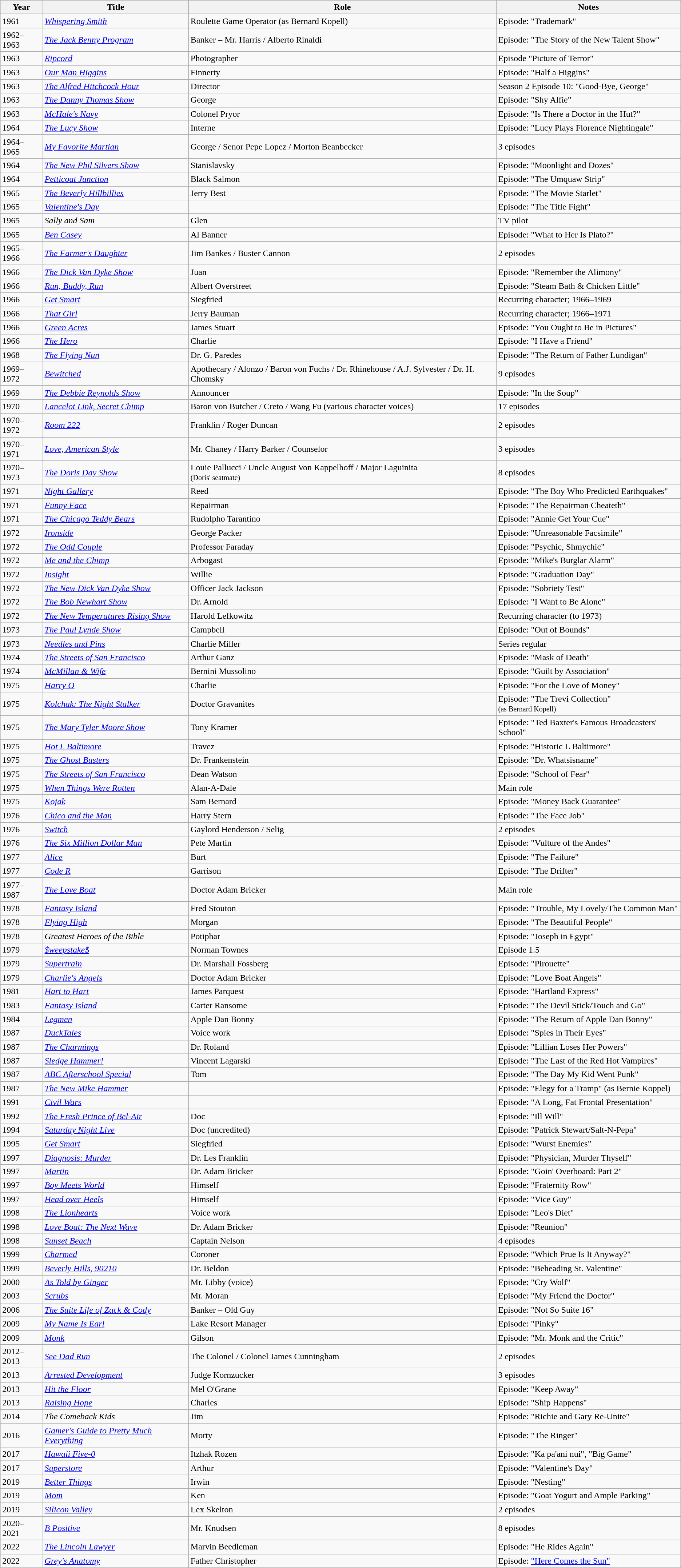<table class="wikitable sortable">
<tr>
<th>Year</th>
<th>Title</th>
<th>Role</th>
<th class="unsortable">Notes</th>
</tr>
<tr>
<td>1961</td>
<td><em><a href='#'>Whispering Smith</a></em></td>
<td>Roulette Game Operator (as Bernard Kopell)</td>
<td>Episode: "Trademark"</td>
</tr>
<tr>
<td>1962–1963</td>
<td><em><a href='#'>The Jack Benny Program</a></em></td>
<td>Banker – Mr. Harris / Alberto Rinaldi</td>
<td>Episode: "The Story of the New Talent Show"</td>
</tr>
<tr>
<td>1963</td>
<td><em><a href='#'>Ripcord</a></em></td>
<td>Photographer</td>
<td>Episode "Picture of Terror"</td>
</tr>
<tr>
<td>1963</td>
<td><em><a href='#'>Our Man Higgins</a></em></td>
<td>Finnerty</td>
<td>Episode: "Half a Higgins"</td>
</tr>
<tr>
<td>1963</td>
<td><em><a href='#'>The Alfred Hitchcock Hour</a></em></td>
<td>Director</td>
<td>Season 2 Episode 10: "Good-Bye, George"</td>
</tr>
<tr>
<td>1963</td>
<td><em><a href='#'>The Danny Thomas Show</a></em></td>
<td>George</td>
<td>Episode: "Shy Alfie"</td>
</tr>
<tr>
<td>1963</td>
<td><em><a href='#'>McHale's Navy</a></em></td>
<td>Colonel Pryor</td>
<td>Episode: "Is There a Doctor in the Hut?"</td>
</tr>
<tr>
<td>1964</td>
<td><em><a href='#'>The Lucy Show</a></em></td>
<td>Interne</td>
<td>Episode: "Lucy Plays Florence Nightingale"</td>
</tr>
<tr>
<td>1964–1965</td>
<td><em><a href='#'>My Favorite Martian</a></em></td>
<td>George / Senor Pepe Lopez / Morton Beanbecker</td>
<td>3 episodes</td>
</tr>
<tr>
<td>1964</td>
<td><em><a href='#'>The New Phil Silvers Show</a></em></td>
<td>Stanislavsky</td>
<td>Episode: "Moonlight and Dozes"</td>
</tr>
<tr>
<td>1964</td>
<td><em><a href='#'>Petticoat Junction</a></em></td>
<td>Black Salmon</td>
<td>Episode: "The Umquaw Strip"</td>
</tr>
<tr>
<td>1965</td>
<td><em><a href='#'>The Beverly Hillbillies</a></em></td>
<td>Jerry Best</td>
<td>Episode: "The Movie Starlet"</td>
</tr>
<tr>
<td>1965</td>
<td><em><a href='#'>Valentine's Day</a></em></td>
<td></td>
<td>Episode: "The Title Fight"</td>
</tr>
<tr>
<td>1965</td>
<td><em>Sally and Sam</em></td>
<td>Glen</td>
<td>TV pilot</td>
</tr>
<tr>
<td>1965</td>
<td><em><a href='#'>Ben Casey</a></em></td>
<td>Al Banner</td>
<td>Episode: "What to Her Is Plato?"</td>
</tr>
<tr>
<td>1965–1966</td>
<td><em><a href='#'>The Farmer's Daughter</a></em></td>
<td>Jim Bankes / Buster Cannon</td>
<td>2 episodes</td>
</tr>
<tr>
<td>1966</td>
<td><em><a href='#'>The Dick Van Dyke Show</a></em></td>
<td>Juan</td>
<td>Episode: "Remember the Alimony"</td>
</tr>
<tr>
<td>1966</td>
<td><em><a href='#'>Run, Buddy, Run</a></em></td>
<td>Albert Overstreet</td>
<td>Episode: "Steam Bath & Chicken Little"</td>
</tr>
<tr>
<td>1966</td>
<td><em><a href='#'>Get Smart</a></em></td>
<td>Siegfried</td>
<td>Recurring character; 1966–1969</td>
</tr>
<tr>
<td>1966</td>
<td><em><a href='#'>That Girl</a></em></td>
<td>Jerry Bauman</td>
<td>Recurring character; 1966–1971</td>
</tr>
<tr>
<td>1966</td>
<td><em><a href='#'>Green Acres</a></em></td>
<td>James Stuart</td>
<td>Episode: "You Ought to Be in Pictures"</td>
</tr>
<tr>
<td>1966</td>
<td><em><a href='#'>The Hero</a></em></td>
<td>Charlie</td>
<td>Episode: "I Have a Friend"</td>
</tr>
<tr>
<td>1968</td>
<td><em><a href='#'>The Flying Nun</a></em></td>
<td>Dr. G. Paredes</td>
<td>Episode: "The Return of Father Lundigan"</td>
</tr>
<tr>
<td>1969–1972</td>
<td><em><a href='#'>Bewitched</a></em></td>
<td>Apothecary / Alonzo / Baron von Fuchs / Dr. Rhinehouse / A.J. Sylvester / Dr. H. Chomsky</td>
<td>9 episodes</td>
</tr>
<tr>
<td>1969</td>
<td><em><a href='#'>The Debbie Reynolds Show</a></em></td>
<td>Announcer</td>
<td>Episode: "In the Soup"</td>
</tr>
<tr>
<td>1970</td>
<td><em><a href='#'>Lancelot Link, Secret Chimp</a></em></td>
<td>Baron von Butcher / Creto / Wang Fu (various character voices)</td>
<td>17 episodes</td>
</tr>
<tr>
<td>1970–1972</td>
<td><em><a href='#'>Room 222</a></em></td>
<td>Franklin / Roger Duncan</td>
<td>2 episodes</td>
</tr>
<tr>
<td>1970–1971</td>
<td><em><a href='#'>Love, American Style</a></em></td>
<td>Mr. Chaney / Harry Barker / Counselor</td>
<td>3 episodes</td>
</tr>
<tr>
<td>1970–1973</td>
<td><em><a href='#'>The Doris Day Show</a></em></td>
<td>Louie Pallucci / Uncle August Von Kappelhoff / Major Laguinita<br><small>(Doris' seatmate)</small></td>
<td>8 episodes</td>
</tr>
<tr>
<td>1971</td>
<td><em><a href='#'>Night Gallery</a></em></td>
<td>Reed</td>
<td>Episode: "The Boy Who Predicted Earthquakes"</td>
</tr>
<tr>
<td>1971</td>
<td><em><a href='#'>Funny Face</a></em></td>
<td>Repairman</td>
<td>Episode: "The Repairman Cheateth"</td>
</tr>
<tr>
<td>1971</td>
<td><em><a href='#'>The Chicago Teddy Bears</a></em></td>
<td>Rudolpho Tarantino</td>
<td>Episode: "Annie Get Your Cue"</td>
</tr>
<tr>
<td>1972</td>
<td><em><a href='#'>Ironside</a></em></td>
<td>George Packer</td>
<td>Episode: "Unreasonable Facsimile"</td>
</tr>
<tr>
<td>1972</td>
<td><em><a href='#'>The Odd Couple</a></em></td>
<td>Professor Faraday</td>
<td>Episode: "Psychic, Shmychic"</td>
</tr>
<tr>
<td>1972</td>
<td><em><a href='#'>Me and the Chimp</a></em></td>
<td>Arbogast</td>
<td>Episode: "Mike's Burglar Alarm"</td>
</tr>
<tr>
<td>1972</td>
<td><em><a href='#'>Insight</a></em></td>
<td>Willie</td>
<td>Episode: "Graduation Day"</td>
</tr>
<tr>
<td>1972</td>
<td><em><a href='#'>The New Dick Van Dyke Show</a></em></td>
<td>Officer Jack Jackson</td>
<td>Episode: "Sobriety Test"</td>
</tr>
<tr>
<td>1972</td>
<td><em><a href='#'>The Bob Newhart Show</a></em></td>
<td>Dr. Arnold</td>
<td>Episode: "I Want to Be Alone"</td>
</tr>
<tr>
<td>1972</td>
<td><em><a href='#'>The New Temperatures Rising Show</a></em></td>
<td>Harold Lefkowitz</td>
<td>Recurring character (to 1973)</td>
</tr>
<tr>
<td>1973</td>
<td><em><a href='#'>The Paul Lynde Show</a></em></td>
<td>Campbell</td>
<td>Episode: "Out of Bounds"</td>
</tr>
<tr>
<td>1973</td>
<td><em><a href='#'>Needles and Pins</a></em></td>
<td>Charlie Miller</td>
<td>Series regular</td>
</tr>
<tr>
<td>1974</td>
<td><em><a href='#'>The Streets of San Francisco</a></em></td>
<td>Arthur Ganz</td>
<td>Episode: "Mask of Death"</td>
</tr>
<tr>
<td>1974</td>
<td><em><a href='#'>McMillan & Wife</a></em></td>
<td>Bernini Mussolino</td>
<td>Episode: "Guilt by Association"</td>
</tr>
<tr>
<td>1975</td>
<td><em><a href='#'>Harry O</a></em></td>
<td>Charlie</td>
<td>Episode: "For the Love of Money"</td>
</tr>
<tr>
<td>1975</td>
<td><em><a href='#'>Kolchak: The Night Stalker</a></em></td>
<td>Doctor Gravanites</td>
<td>Episode: "The Trevi Collection"<br><small>(as Bernard Kopell) </small></td>
</tr>
<tr>
<td>1975</td>
<td><em><a href='#'>The Mary Tyler Moore Show</a></em></td>
<td>Tony Kramer</td>
<td>Episode: "Ted Baxter's Famous Broadcasters' School"</td>
</tr>
<tr>
<td>1975</td>
<td><em><a href='#'>Hot L Baltimore</a></em></td>
<td>Travez</td>
<td>Episode: "Historic L Baltimore"</td>
</tr>
<tr>
<td>1975</td>
<td><em><a href='#'>The Ghost Busters</a></em></td>
<td>Dr. Frankenstein</td>
<td>Episode: "Dr. Whatsisname"</td>
</tr>
<tr>
<td>1975</td>
<td><em><a href='#'>The Streets of San Francisco</a></em></td>
<td>Dean Watson</td>
<td>Episode: "School of Fear"</td>
</tr>
<tr>
<td>1975</td>
<td><em><a href='#'>When Things Were Rotten</a></em></td>
<td>Alan-A-Dale</td>
<td>Main role</td>
</tr>
<tr>
<td>1975</td>
<td><em><a href='#'>Kojak</a></em></td>
<td>Sam Bernard</td>
<td>Episode: "Money Back Guarantee"</td>
</tr>
<tr>
<td>1976</td>
<td><em><a href='#'>Chico and the Man</a></em></td>
<td>Harry Stern</td>
<td>Episode: "The Face Job"</td>
</tr>
<tr>
<td>1976</td>
<td><em><a href='#'>Switch</a></em></td>
<td>Gaylord Henderson / Selig</td>
<td>2 episodes</td>
</tr>
<tr>
<td>1976</td>
<td><em><a href='#'>The Six Million Dollar Man</a></em></td>
<td>Pete Martin</td>
<td>Episode: "Vulture of the Andes"</td>
</tr>
<tr>
<td>1977</td>
<td><em><a href='#'>Alice</a></em></td>
<td>Burt</td>
<td>Episode: "The Failure"</td>
</tr>
<tr>
<td>1977</td>
<td><em><a href='#'>Code R</a></em></td>
<td>Garrison</td>
<td>Episode: "The Drifter"</td>
</tr>
<tr>
<td>1977–1987</td>
<td><em><a href='#'>The Love Boat</a></em></td>
<td>Doctor Adam Bricker</td>
<td>Main role</td>
</tr>
<tr>
<td>1978</td>
<td><em><a href='#'>Fantasy Island</a></em></td>
<td>Fred Stouton</td>
<td>Episode: "Trouble, My Lovely/The Common Man"</td>
</tr>
<tr>
<td>1978</td>
<td><em><a href='#'>Flying High</a></em></td>
<td>Morgan</td>
<td>Episode: "The Beautiful People"</td>
</tr>
<tr>
<td>1978</td>
<td><em>Greatest Heroes of the Bible</em></td>
<td>Potiphar</td>
<td>Episode: "Joseph in Egypt"</td>
</tr>
<tr>
<td>1979</td>
<td><em><a href='#'>$weepstake$</a></em></td>
<td>Norman Townes</td>
<td>Episode 1.5</td>
</tr>
<tr>
<td>1979</td>
<td><em><a href='#'>Supertrain</a></em></td>
<td>Dr. Marshall Fossberg</td>
<td>Episode: "Pirouette"</td>
</tr>
<tr>
<td>1979</td>
<td><em><a href='#'>Charlie's Angels</a></em></td>
<td>Doctor Adam Bricker</td>
<td>Episode: "Love Boat Angels"</td>
</tr>
<tr>
<td>1981</td>
<td><em><a href='#'>Hart to Hart</a></em></td>
<td>James Parquest</td>
<td>Episode: "Hartland Express"</td>
</tr>
<tr>
<td>1983</td>
<td><em><a href='#'>Fantasy Island</a></em></td>
<td>Carter Ransome</td>
<td>Episode: "The Devil Stick/Touch and Go"</td>
</tr>
<tr>
<td>1984</td>
<td><em><a href='#'>Legmen</a></em></td>
<td>Apple Dan Bonny</td>
<td>Episode: "The Return of Apple Dan Bonny"</td>
</tr>
<tr>
<td>1987</td>
<td><em><a href='#'>DuckTales</a></em></td>
<td>Voice work</td>
<td>Episode: "Spies in Their Eyes"</td>
</tr>
<tr>
<td>1987</td>
<td><em><a href='#'>The Charmings</a></em></td>
<td>Dr. Roland</td>
<td>Episode: "Lillian Loses Her Powers"</td>
</tr>
<tr>
<td>1987</td>
<td><em><a href='#'>Sledge Hammer!</a></em></td>
<td>Vincent Lagarski</td>
<td>Episode: "The Last of the Red Hot Vampires"</td>
</tr>
<tr>
<td>1987</td>
<td><em><a href='#'>ABC Afterschool Special</a></em></td>
<td>Tom</td>
<td>Episode: "The Day My Kid Went Punk"</td>
</tr>
<tr>
<td>1987</td>
<td><em><a href='#'>The New Mike Hammer</a></em></td>
<td></td>
<td>Episode: "Elegy for a Tramp" (as Bernie Koppel)</td>
</tr>
<tr>
<td>1991</td>
<td><em><a href='#'>Civil Wars</a></em></td>
<td></td>
<td>Episode: "A Long, Fat Frontal Presentation"</td>
</tr>
<tr>
<td>1992</td>
<td><em><a href='#'>The Fresh Prince of Bel-Air</a></em></td>
<td>Doc</td>
<td>Episode: "Ill Will"</td>
</tr>
<tr>
<td>1994</td>
<td><em><a href='#'>Saturday Night Live</a></em></td>
<td>Doc (uncredited)</td>
<td>Episode: "Patrick Stewart/Salt-N-Pepa"</td>
</tr>
<tr>
<td>1995</td>
<td><em><a href='#'>Get Smart</a></em></td>
<td>Siegfried</td>
<td>Episode: "Wurst Enemies"</td>
</tr>
<tr>
<td>1997</td>
<td><em><a href='#'>Diagnosis: Murder</a></em></td>
<td>Dr. Les Franklin</td>
<td>Episode: "Physician, Murder Thyself"</td>
</tr>
<tr>
<td>1997</td>
<td><em><a href='#'>Martin</a></em></td>
<td>Dr. Adam Bricker</td>
<td>Episode: "Goin' Overboard: Part 2"</td>
</tr>
<tr>
<td>1997</td>
<td><em><a href='#'>Boy Meets World</a></em></td>
<td>Himself</td>
<td>Episode: "Fraternity Row"</td>
</tr>
<tr>
<td>1997</td>
<td><em><a href='#'>Head over Heels</a></em></td>
<td>Himself</td>
<td>Episode: "Vice Guy"</td>
</tr>
<tr>
<td>1998</td>
<td><em><a href='#'>The Lionhearts</a></em></td>
<td>Voice work</td>
<td>Episode: "Leo's Diet"</td>
</tr>
<tr>
<td>1998</td>
<td><em><a href='#'>Love Boat: The Next Wave</a></em></td>
<td>Dr. Adam Bricker</td>
<td>Episode: "Reunion"</td>
</tr>
<tr>
<td>1998</td>
<td><em><a href='#'>Sunset Beach</a></em></td>
<td>Captain Nelson</td>
<td>4 episodes</td>
</tr>
<tr>
<td>1999</td>
<td><em><a href='#'>Charmed</a></em></td>
<td>Coroner</td>
<td>Episode: "Which Prue Is It Anyway?"</td>
</tr>
<tr>
<td>1999</td>
<td><em><a href='#'>Beverly Hills, 90210</a></em></td>
<td>Dr. Beldon</td>
<td>Episode: "Beheading St. Valentine"</td>
</tr>
<tr>
<td>2000</td>
<td><em><a href='#'>As Told by Ginger</a></em></td>
<td>Mr. Libby (voice)</td>
<td>Episode: "Cry Wolf"</td>
</tr>
<tr>
<td>2003</td>
<td><em><a href='#'>Scrubs</a></em></td>
<td>Mr. Moran</td>
<td>Episode: "My Friend the Doctor"</td>
</tr>
<tr>
<td>2006</td>
<td><em><a href='#'>The Suite Life of Zack & Cody</a></em></td>
<td>Banker – Old Guy</td>
<td>Episode: "Not So Suite 16"</td>
</tr>
<tr>
<td>2009</td>
<td><em><a href='#'>My Name Is Earl</a></em></td>
<td>Lake Resort Manager</td>
<td>Episode: "Pinky"</td>
</tr>
<tr>
<td>2009</td>
<td><em><a href='#'>Monk</a></em></td>
<td>Gilson</td>
<td>Episode: "Mr. Monk and the Critic"</td>
</tr>
<tr>
<td>2012–2013</td>
<td><em><a href='#'>See Dad Run</a></em></td>
<td>The Colonel / Colonel James Cunningham</td>
<td>2 episodes</td>
</tr>
<tr>
<td>2013</td>
<td><em><a href='#'>Arrested Development</a></em></td>
<td>Judge Kornzucker</td>
<td>3 episodes</td>
</tr>
<tr>
<td>2013</td>
<td><em><a href='#'>Hit the Floor</a></em></td>
<td>Mel O'Grane</td>
<td>Episode: "Keep Away"</td>
</tr>
<tr>
<td>2013</td>
<td><em><a href='#'>Raising Hope</a></em></td>
<td>Charles</td>
<td>Episode: "Ship Happens"</td>
</tr>
<tr>
<td>2014</td>
<td><em>The Comeback Kids</em></td>
<td>Jim</td>
<td>Episode: "Richie and Gary Re-Unite"</td>
</tr>
<tr>
<td>2016</td>
<td><em><a href='#'>Gamer's Guide to Pretty Much Everything</a></em></td>
<td>Morty</td>
<td>Episode: "The Ringer"</td>
</tr>
<tr>
<td>2017</td>
<td><em><a href='#'>Hawaii Five-0</a></em></td>
<td>Itzhak Rozen</td>
<td>Episode: "Ka pa'ani nui", "Big Game"</td>
</tr>
<tr>
<td>2017</td>
<td><em><a href='#'>Superstore</a></em></td>
<td>Arthur</td>
<td>Episode: "Valentine's Day"</td>
</tr>
<tr>
<td>2019</td>
<td><em><a href='#'>Better Things</a></em></td>
<td>Irwin</td>
<td>Episode: "Nesting"</td>
</tr>
<tr>
<td>2019</td>
<td><em><a href='#'>Mom</a></em></td>
<td>Ken</td>
<td>Episode: "Goat Yogurt and Ample Parking"</td>
</tr>
<tr>
<td>2019</td>
<td><em><a href='#'>Silicon Valley</a></em></td>
<td>Lex Skelton</td>
<td>2 episodes</td>
</tr>
<tr>
<td>2020–2021</td>
<td><em><a href='#'>B Positive</a></em></td>
<td>Mr. Knudsen</td>
<td>8 episodes</td>
</tr>
<tr>
<td>2022</td>
<td><em><a href='#'>The Lincoln Lawyer</a></em></td>
<td>Marvin Beedleman</td>
<td>Episode: "He Rides Again"</td>
</tr>
<tr>
<td>2022</td>
<td><em><a href='#'>Grey's Anatomy</a></em></td>
<td>Father Christopher</td>
<td>Episode: <a href='#'>"Here Comes the Sun"</a></td>
</tr>
</table>
